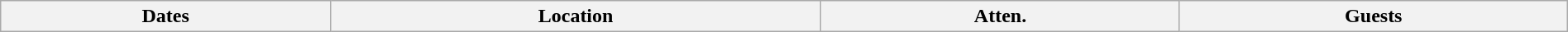<table class="wikitable" width="100%">
<tr>
<th>Dates</th>
<th>Location</th>
<th>Atten.</th>
<th>Guests<br>




</th>
</tr>
</table>
